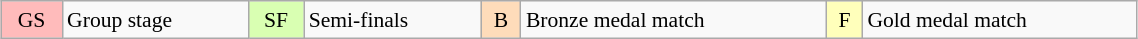<table class="wikitable" style="margin:0.5em auto; font-size:90%; line-height:1.25em;" width=60%;>
<tr>
<td style="background-color:#FFBBBB;text-align:center;">GS</td>
<td>Group stage</td>
<td style="background-color:#D9FFB2;text-align:center;">SF</td>
<td>Semi-finals</td>
<td style="background-color:#FEDCBA;text-align:center;">B</td>
<td>Bronze medal match</td>
<td style="background-color:#FFFFBB;text-align:center;">F</td>
<td>Gold medal match</td>
</tr>
</table>
